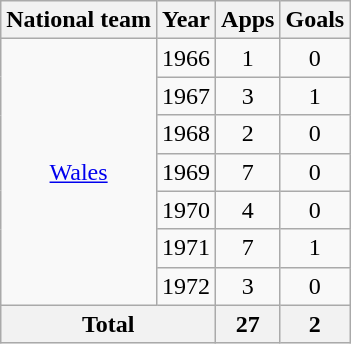<table class=wikitable style="text-align: center">
<tr>
<th>National team</th>
<th>Year</th>
<th>Apps</th>
<th>Goals</th>
</tr>
<tr>
<td rowspan=7><a href='#'>Wales</a></td>
<td>1966</td>
<td>1</td>
<td>0</td>
</tr>
<tr>
<td>1967</td>
<td>3</td>
<td>1</td>
</tr>
<tr>
<td>1968</td>
<td>2</td>
<td>0</td>
</tr>
<tr>
<td>1969</td>
<td>7</td>
<td>0</td>
</tr>
<tr>
<td>1970</td>
<td>4</td>
<td>0</td>
</tr>
<tr>
<td>1971</td>
<td>7</td>
<td>1</td>
</tr>
<tr>
<td>1972</td>
<td>3</td>
<td>0</td>
</tr>
<tr>
<th colspan=2>Total</th>
<th>27</th>
<th>2</th>
</tr>
</table>
